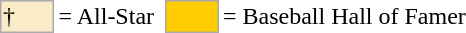<table>
<tr>
<td style="background-color:#FAECC8; border:1px solid #aaaaaa; width:2em;">†</td>
<td>= All-Star</td>
<td></td>
<td style="background-color:#FFCC00; border:1px solid #aaaaaa; width:2em;"></td>
<td>= Baseball Hall of Famer</td>
</tr>
</table>
